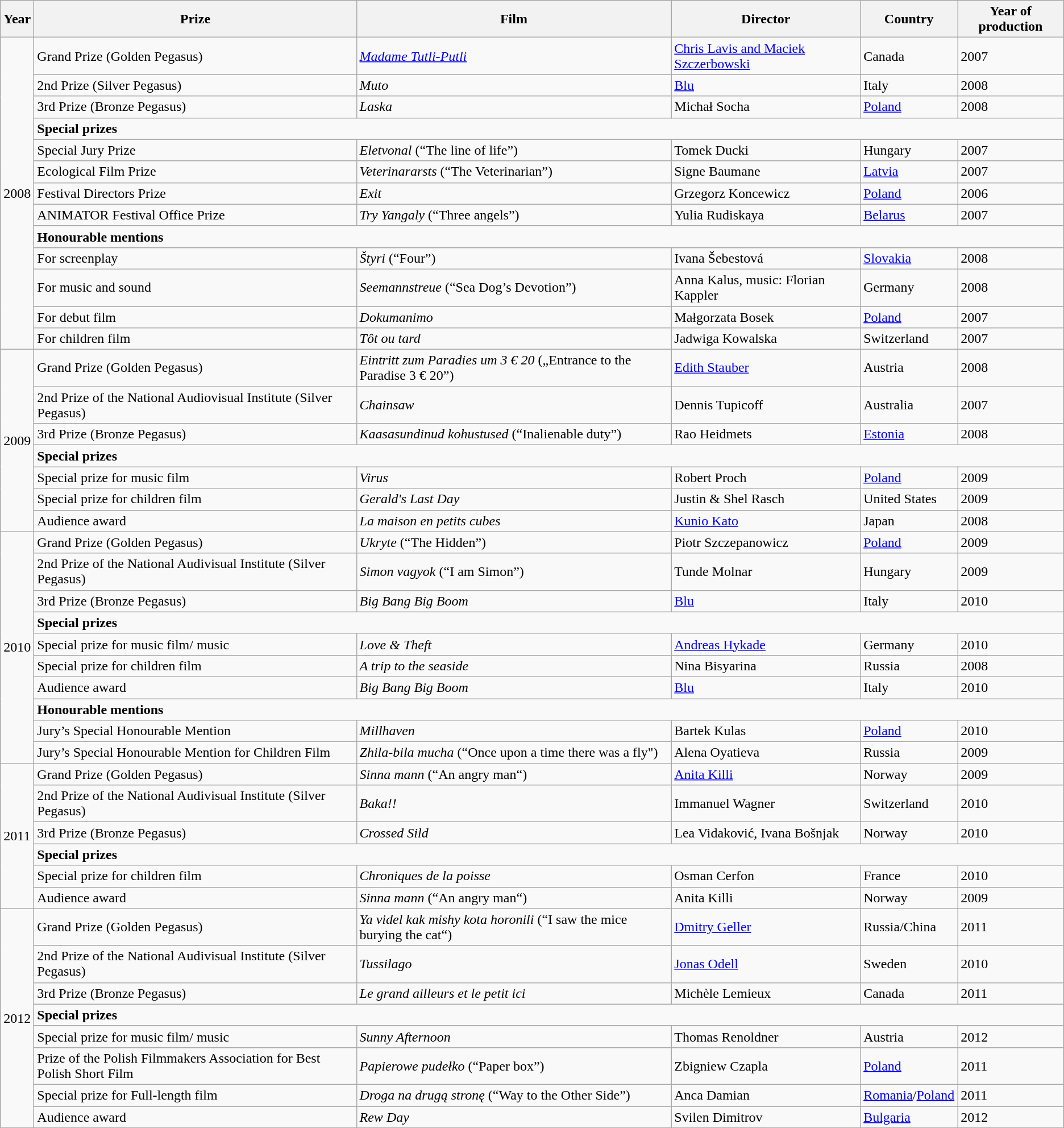<table class="wikitable">
<tr>
<th>Year</th>
<th>Prize</th>
<th>Film</th>
<th>Director</th>
<th>Country</th>
<th>Year of production</th>
</tr>
<tr>
<td rowspan=13>2008</td>
<td>Grand Prize (Golden Pegasus)</td>
<td><em><a href='#'>Madame Tutli-Putli</a></em></td>
<td><a href='#'>Chris Lavis and Maciek Szczerbowski</a></td>
<td>Canada</td>
<td>2007</td>
</tr>
<tr>
<td>2nd Prize (Silver Pegasus)</td>
<td><em>Muto</em></td>
<td><a href='#'>Blu</a></td>
<td>Italy</td>
<td>2008</td>
</tr>
<tr>
<td>3rd Prize (Bronze Pegasus)</td>
<td><em>Laska</em></td>
<td>Michał Socha</td>
<td><a href='#'>Poland</a></td>
<td>2008</td>
</tr>
<tr>
<td colspan=5><strong>Special prizes</strong></td>
</tr>
<tr>
<td>Special Jury Prize</td>
<td><em>Eletvonal</em> (“The line of life”)</td>
<td>Tomek Ducki</td>
<td>Hungary</td>
<td>2007</td>
</tr>
<tr>
<td>Ecological Film Prize</td>
<td><em>Veterinararsts</em> (“The Veterinarian”)</td>
<td>Signe Baumane</td>
<td><a href='#'>Latvia</a></td>
<td>2007</td>
</tr>
<tr>
<td>Festival Directors Prize</td>
<td><em>Exit</em></td>
<td>Grzegorz Koncewicz</td>
<td><a href='#'>Poland</a></td>
<td>2006</td>
</tr>
<tr>
<td>ANIMATOR Festival Office Prize</td>
<td><em>Try Yangaly</em> (“Three angels”)</td>
<td>Yulia Rudiskaya</td>
<td><a href='#'>Belarus</a></td>
<td>2007</td>
</tr>
<tr>
<td colspan=5><strong>Honourable mentions</strong></td>
</tr>
<tr>
<td>For screenplay</td>
<td><em>Štyri</em> (“Four”)</td>
<td>Ivana Šebestová</td>
<td><a href='#'>Slovakia</a></td>
<td>2008</td>
</tr>
<tr>
<td>For music and sound</td>
<td><em>Seemannstreue</em> (“Sea Dog’s Devotion”)</td>
<td>Anna Kalus, music: Florian Kappler</td>
<td>Germany</td>
<td>2008</td>
</tr>
<tr>
<td>For debut film</td>
<td><em>Dokumanimo</em></td>
<td>Małgorzata Bosek</td>
<td><a href='#'>Poland</a></td>
<td>2007</td>
</tr>
<tr>
<td>For children film</td>
<td><em>Tôt ou tard</em></td>
<td>Jadwiga Kowalska</td>
<td>Switzerland</td>
<td>2007</td>
</tr>
<tr>
<td rowspan=7>2009</td>
<td>Grand Prize (Golden Pegasus)</td>
<td><em>Eintritt zum Paradies um 3 € 20</em> („Entrance to the Paradise 3 € 20”)</td>
<td><a href='#'>Edith Stauber</a></td>
<td>Austria</td>
<td>2008</td>
</tr>
<tr>
<td>2nd Prize of the National Audiovisual Institute (Silver Pegasus)</td>
<td><em>Chainsaw</em></td>
<td>Dennis Tupicoff</td>
<td>Australia</td>
<td>2007</td>
</tr>
<tr>
<td>3rd Prize (Bronze Pegasus)</td>
<td><em>Kaasasundinud kohustused</em> (“Inalienable duty”)</td>
<td>Rao Heidmets</td>
<td><a href='#'>Estonia</a></td>
<td>2008</td>
</tr>
<tr>
<td colspan=5><strong>Special prizes</strong></td>
</tr>
<tr>
<td>Special prize for music film</td>
<td><em>Virus</em></td>
<td>Robert Proch</td>
<td><a href='#'>Poland</a></td>
<td>2009</td>
</tr>
<tr>
<td>Special prize for children film</td>
<td><em>Gerald's Last Day</em></td>
<td>Justin & Shel Rasch</td>
<td>United States</td>
<td>2009</td>
</tr>
<tr>
<td>Audience award</td>
<td><em>La maison en petits cubes</em></td>
<td><a href='#'>Kunio Kato</a></td>
<td>Japan</td>
<td>2008</td>
</tr>
<tr>
<td rowspan=10>2010</td>
<td>Grand Prize (Golden Pegasus)</td>
<td><em>Ukryte</em> (“The Hidden”)</td>
<td>Piotr Szczepanowicz</td>
<td><a href='#'>Poland</a></td>
<td>2009</td>
</tr>
<tr>
<td>2nd Prize of the National Audivisual Institute (Silver Pegasus)</td>
<td><em>Simon vagyok</em> (“I am Simon”)</td>
<td>Tunde Molnar</td>
<td>Hungary</td>
<td>2009</td>
</tr>
<tr>
<td>3rd Prize (Bronze Pegasus)</td>
<td><em>Big Bang Big Boom</em></td>
<td><a href='#'>Blu</a></td>
<td>Italy</td>
<td>2010</td>
</tr>
<tr>
<td colspan=5><strong>Special prizes</strong></td>
</tr>
<tr>
<td>Special prize for music film/ music</td>
<td><em>Love & Theft</em></td>
<td><a href='#'>Andreas Hykade</a></td>
<td>Germany</td>
<td>2010</td>
</tr>
<tr>
<td>Special prize for children film</td>
<td><em>A trip to the seaside</em></td>
<td>Nina Bisyarina</td>
<td>Russia</td>
<td>2008</td>
</tr>
<tr>
<td>Audience award</td>
<td><em>Big Bang Big Boom</em></td>
<td><a href='#'>Blu</a></td>
<td>Italy</td>
<td>2010</td>
</tr>
<tr>
<td colspan=5><strong>Honourable mentions</strong></td>
</tr>
<tr>
<td>Jury’s Special Honourable Mention</td>
<td><em>Millhaven</em></td>
<td>Bartek Kulas</td>
<td><a href='#'>Poland</a></td>
<td>2010</td>
</tr>
<tr>
<td>Jury’s Special Honourable Mention for Children Film</td>
<td><em>Zhila-bila mucha</em> (“Once upon a time there was a fly")</td>
<td>Alena Oyatieva</td>
<td>Russia</td>
<td>2009</td>
</tr>
<tr>
<td rowspan=6>2011</td>
<td>Grand Prize (Golden Pegasus)</td>
<td><em>Sinna mann</em> (“An angry man“)</td>
<td><a href='#'>Anita Killi</a></td>
<td>Norway</td>
<td>2009</td>
</tr>
<tr>
<td>2nd Prize of the National Audivisual Institute (Silver Pegasus)</td>
<td><em>Baka!!</em></td>
<td>Immanuel Wagner</td>
<td>Switzerland</td>
<td>2010</td>
</tr>
<tr>
<td>3rd Prize (Bronze Pegasus)</td>
<td><em>Crossed Sild</em></td>
<td>Lea Vidaković, Ivana Bošnjak</td>
<td>Norway</td>
<td>2010</td>
</tr>
<tr>
<td colspan=5><strong>Special prizes</strong></td>
</tr>
<tr>
<td>Special prize for children film</td>
<td><em>Chroniques de la poisse</em></td>
<td>Osman Cerfon</td>
<td>France</td>
<td>2010</td>
</tr>
<tr>
<td>Audience award</td>
<td><em>Sinna mann</em> (“An angry man“)</td>
<td>Anita Killi</td>
<td>Norway</td>
<td>2009</td>
</tr>
<tr>
<td rowspan=8>2012</td>
<td>Grand Prize (Golden Pegasus)</td>
<td><em>Ya videl kak mishy kota horonili</em> (“I saw the mice burying the cat“)</td>
<td><a href='#'>Dmitry Geller</a></td>
<td>Russia/China</td>
<td>2011</td>
</tr>
<tr>
<td>2nd Prize of the National Audivisual Institute (Silver Pegasus)</td>
<td><em>Tussilago</em></td>
<td><a href='#'>Jonas Odell</a></td>
<td>Sweden</td>
<td>2010</td>
</tr>
<tr>
<td>3rd Prize (Bronze Pegasus)</td>
<td><em>Le grand ailleurs et le petit ici</em></td>
<td>Michèle Lemieux</td>
<td>Canada</td>
<td>2011</td>
</tr>
<tr>
<td colspan=5><strong>Special prizes</strong></td>
</tr>
<tr>
<td>Special prize for music film/ music</td>
<td><em>Sunny Afternoon</em></td>
<td>Thomas Renoldner</td>
<td>Austria</td>
<td>2012</td>
</tr>
<tr>
<td>Prize of the Polish Filmmakers Association for Best Polish Short Film</td>
<td><em>Papierowe pudełko</em> (“Paper box”)</td>
<td>Zbigniew Czapla</td>
<td><a href='#'>Poland</a></td>
<td>2011</td>
</tr>
<tr>
<td>Special prize for Full-length film</td>
<td><em>Droga na drugą stronę</em> (“Way to the Other Side”)</td>
<td>Anca Damian</td>
<td><a href='#'>Romania</a>/<a href='#'>Poland</a></td>
<td>2011</td>
</tr>
<tr>
<td>Audience award</td>
<td><em>Rew Day</em></td>
<td>Svilen Dimitrov</td>
<td><a href='#'>Bulgaria</a></td>
<td>2012</td>
</tr>
</table>
